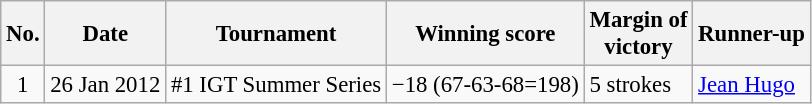<table class="wikitable" style="font-size:95%;">
<tr>
<th>No.</th>
<th>Date</th>
<th>Tournament</th>
<th>Winning score</th>
<th>Margin of<br>victory</th>
<th>Runner-up</th>
</tr>
<tr>
<td align=center>1</td>
<td align=right>26 Jan 2012</td>
<td>#1 IGT Summer Series</td>
<td>−18 (67-63-68=198)</td>
<td>5 strokes</td>
<td> <a href='#'>Jean Hugo</a></td>
</tr>
</table>
